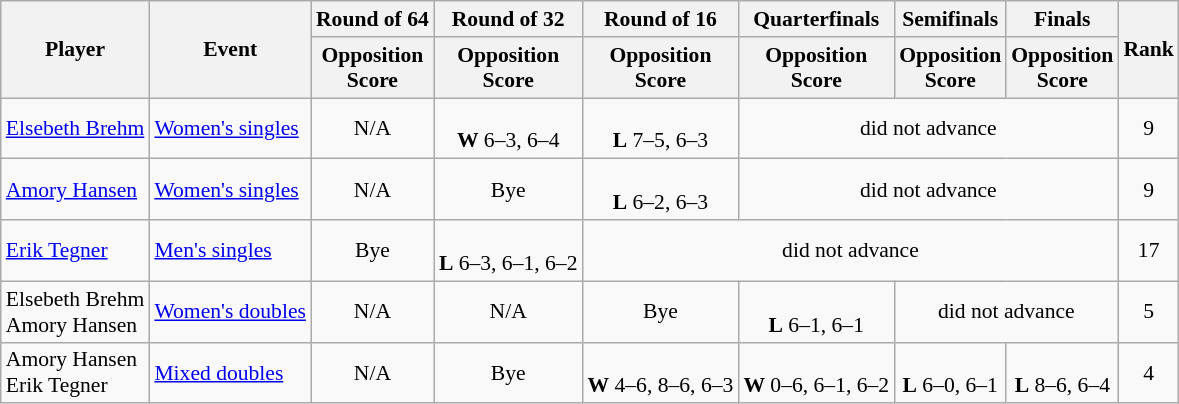<table class=wikitable style="font-size:90%">
<tr>
<th rowspan="2">Player</th>
<th rowspan="2">Event</th>
<th>Round of 64</th>
<th>Round of 32</th>
<th>Round of 16</th>
<th>Quarterfinals</th>
<th>Semifinals</th>
<th>Finals</th>
<th rowspan=2>Rank</th>
</tr>
<tr>
<th>Opposition<br>Score</th>
<th>Opposition<br>Score</th>
<th>Opposition<br>Score</th>
<th>Opposition<br>Score</th>
<th>Opposition<br>Score</th>
<th>Opposition<br>Score</th>
</tr>
<tr>
<td><a href='#'>Elsebeth Brehm</a></td>
<td><a href='#'>Women's singles</a></td>
<td align=center>N/A</td>
<td align=center> <br> <strong>W</strong> 6–3, 6–4</td>
<td align=center> <br> <strong>L</strong> 7–5, 6–3</td>
<td align=center colspan=3>did not advance</td>
<td align=center>9</td>
</tr>
<tr>
<td><a href='#'>Amory Hansen</a></td>
<td><a href='#'>Women's singles</a></td>
<td align=center>N/A</td>
<td align=center>Bye</td>
<td align=center> <br> <strong>L</strong> 6–2, 6–3</td>
<td align=center colspan=3>did not advance</td>
<td align=center>9</td>
</tr>
<tr>
<td><a href='#'>Erik Tegner</a></td>
<td><a href='#'>Men's singles</a></td>
<td align=center>Bye</td>
<td align=center> <br> <strong>L</strong> 6–3, 6–1, 6–2</td>
<td align=center colspan=4>did not advance</td>
<td align=center>17</td>
</tr>
<tr>
<td>Elsebeth Brehm <br> Amory Hansen</td>
<td><a href='#'>Women's doubles</a></td>
<td align=center>N/A</td>
<td align=center>N/A</td>
<td align=center>Bye</td>
<td align=center> <br> <strong>L</strong> 6–1, 6–1</td>
<td align=center colspan=2>did not advance</td>
<td align=center>5</td>
</tr>
<tr>
<td>Amory Hansen <br> Erik Tegner</td>
<td><a href='#'>Mixed doubles</a></td>
<td align=center>N/A</td>
<td align=center>Bye</td>
<td align=center> <br> <strong>W</strong> 4–6, 8–6, 6–3</td>
<td align=center> <br> <strong>W</strong> 0–6, 6–1, 6–2</td>
<td align=center> <br> <strong>L</strong> 6–0, 6–1</td>
<td align=center> <br> <strong>L</strong> 8–6, 6–4</td>
<td align=center>4</td>
</tr>
</table>
